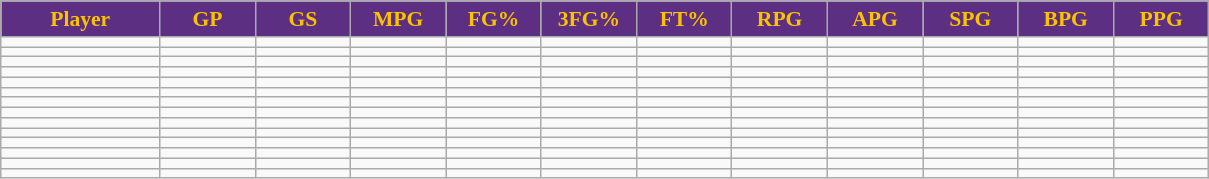<table class="wikitable sortable" style="font-size: 90%">
<tr>
<th style="background:#5C2F83; color:#FCC200" width="10%">Player</th>
<th style="background:#5C2F83; color:#FCC200" width="6%">GP</th>
<th style="background:#5C2F83; color:#FCC200" width="6%">GS</th>
<th style="background:#5C2F83; color:#FCC200" width="6%">MPG</th>
<th style="background:#5C2F83; color:#FCC200" width="6%">FG%</th>
<th style="background:#5C2F83; color:#FCC200" width="6%">3FG%</th>
<th style="background:#5C2F83; color:#FCC200" width="6%">FT%</th>
<th style="background:#5C2F83; color:#FCC200" width="6%">RPG</th>
<th style="background:#5C2F83; color:#FCC200" width="6%">APG</th>
<th style="background:#5C2F83; color:#FCC200" width="6%">SPG</th>
<th style="background:#5C2F83; color:#FCC200" width="6%">BPG</th>
<th style="background:#5C2F83; color:#FCC200" width="6%">PPG</th>
</tr>
<tr>
<td></td>
<td></td>
<td></td>
<td></td>
<td></td>
<td></td>
<td></td>
<td></td>
<td></td>
<td></td>
<td></td>
<td></td>
</tr>
<tr>
<td></td>
<td></td>
<td></td>
<td></td>
<td></td>
<td></td>
<td></td>
<td></td>
<td></td>
<td></td>
<td></td>
<td></td>
</tr>
<tr>
<td></td>
<td></td>
<td></td>
<td></td>
<td></td>
<td></td>
<td></td>
<td></td>
<td></td>
<td></td>
<td></td>
<td></td>
</tr>
<tr>
<td></td>
<td></td>
<td></td>
<td></td>
<td></td>
<td></td>
<td></td>
<td></td>
<td></td>
<td></td>
<td></td>
<td></td>
</tr>
<tr>
<td></td>
<td></td>
<td></td>
<td></td>
<td></td>
<td></td>
<td></td>
<td></td>
<td></td>
<td></td>
<td></td>
<td></td>
</tr>
<tr>
<td></td>
<td></td>
<td></td>
<td></td>
<td></td>
<td></td>
<td></td>
<td></td>
<td></td>
<td></td>
<td></td>
<td></td>
</tr>
<tr>
<td></td>
<td></td>
<td></td>
<td></td>
<td></td>
<td></td>
<td></td>
<td></td>
<td></td>
<td></td>
<td></td>
<td></td>
</tr>
<tr>
<td></td>
<td></td>
<td></td>
<td></td>
<td></td>
<td></td>
<td></td>
<td></td>
<td></td>
<td></td>
<td></td>
<td></td>
</tr>
<tr>
<td></td>
<td></td>
<td></td>
<td></td>
<td></td>
<td></td>
<td></td>
<td></td>
<td></td>
<td></td>
<td></td>
<td></td>
</tr>
<tr>
<td></td>
<td></td>
<td></td>
<td></td>
<td></td>
<td></td>
<td></td>
<td></td>
<td></td>
<td></td>
<td></td>
<td></td>
</tr>
<tr>
<td></td>
<td></td>
<td></td>
<td></td>
<td></td>
<td></td>
<td></td>
<td></td>
<td></td>
<td></td>
<td></td>
<td></td>
</tr>
<tr>
<td></td>
<td></td>
<td></td>
<td></td>
<td></td>
<td></td>
<td></td>
<td></td>
<td></td>
<td></td>
<td></td>
<td></td>
</tr>
<tr>
<td></td>
<td></td>
<td></td>
<td></td>
<td></td>
<td></td>
<td></td>
<td></td>
<td></td>
<td></td>
<td></td>
<td></td>
</tr>
<tr>
<td></td>
<td></td>
<td></td>
<td></td>
<td></td>
<td></td>
<td></td>
<td></td>
<td></td>
<td></td>
<td></td>
<td></td>
</tr>
</table>
